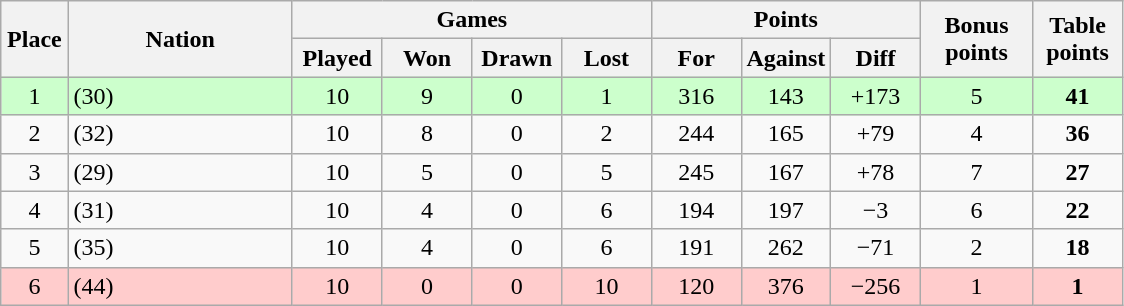<table class="wikitable" style="text-align:center">
<tr>
<th rowspan=2 width="6%">Place</th>
<th rowspan=2 width="20%">Nation</th>
<th colspan=4 width="40%">Games</th>
<th colspan=3 width="24%">Points</th>
<th rowspan=2 width="10%">Bonus<br>points</th>
<th rowspan=2 width="10%">Table<br>points</th>
</tr>
<tr>
<th width="8%">Played</th>
<th width="8%">Won</th>
<th width="8%">Drawn</th>
<th width="8%">Lost</th>
<th width="8%">For</th>
<th width="8%">Against</th>
<th width="8%">Diff</th>
</tr>
<tr bgcolor="#ccffcc">
<td>1</td>
<td align=left> (30)</td>
<td>10</td>
<td>9</td>
<td>0</td>
<td>1</td>
<td>316</td>
<td>143</td>
<td>+173</td>
<td>5</td>
<td><strong>41</strong></td>
</tr>
<tr>
<td>2</td>
<td align=left> (32)</td>
<td>10</td>
<td>8</td>
<td>0</td>
<td>2</td>
<td>244</td>
<td>165</td>
<td>+79</td>
<td>4</td>
<td><strong>36</strong></td>
</tr>
<tr>
<td>3</td>
<td align=left> (29)</td>
<td>10</td>
<td>5</td>
<td>0</td>
<td>5</td>
<td>245</td>
<td>167</td>
<td>+78</td>
<td>7</td>
<td><strong>27</strong></td>
</tr>
<tr>
<td>4</td>
<td align=left> (31)</td>
<td>10</td>
<td>4</td>
<td>0</td>
<td>6</td>
<td>194</td>
<td>197</td>
<td>−3</td>
<td>6</td>
<td><strong>22</strong></td>
</tr>
<tr>
<td>5</td>
<td align=left> (35)</td>
<td>10</td>
<td>4</td>
<td>0</td>
<td>6</td>
<td>191</td>
<td>262</td>
<td>−71</td>
<td>2</td>
<td><strong>18</strong></td>
</tr>
<tr bgcolor=#FFCCCC>
<td>6</td>
<td align=left> (44)</td>
<td>10</td>
<td>0</td>
<td>0</td>
<td>10</td>
<td>120</td>
<td>376</td>
<td>−256</td>
<td>1</td>
<td><strong>1</strong></td>
</tr>
</table>
